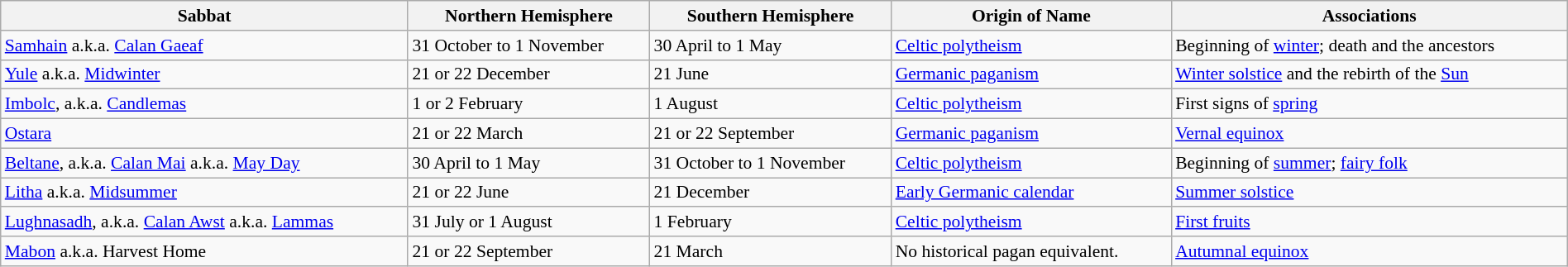<table class="wikitable sortable" style="font-size: 90%; width: 100%">
<tr>
<th>Sabbat</th>
<th>Northern Hemisphere</th>
<th>Southern Hemisphere</th>
<th>Origin of Name</th>
<th>Associations</th>
</tr>
<tr>
<td><a href='#'>Samhain</a> a.k.a. <a href='#'>Calan Gaeaf</a></td>
<td>31 October to 1 November</td>
<td>30 April to 1 May</td>
<td><a href='#'>Celtic polytheism</a></td>
<td>Beginning of <a href='#'>winter</a>; death and the ancestors</td>
</tr>
<tr>
<td><a href='#'>Yule</a> a.k.a. <a href='#'>Midwinter</a></td>
<td>21 or 22 December</td>
<td>21 June</td>
<td><a href='#'>Germanic paganism</a></td>
<td><a href='#'>Winter solstice</a> and the rebirth of the <a href='#'>Sun</a></td>
</tr>
<tr>
<td><a href='#'>Imbolc</a>, a.k.a. <a href='#'>Candlemas</a></td>
<td>1 or 2 February</td>
<td>1 August</td>
<td><a href='#'>Celtic polytheism</a></td>
<td>First signs of <a href='#'>spring</a></td>
</tr>
<tr>
<td><a href='#'>Ostara</a></td>
<td>21 or 22 March</td>
<td>21 or 22 September</td>
<td><a href='#'>Germanic paganism</a></td>
<td><a href='#'>Vernal equinox</a></td>
</tr>
<tr>
<td><a href='#'>Beltane</a>, a.k.a. <a href='#'>Calan Mai</a> a.k.a. <a href='#'>May Day</a></td>
<td>30 April to 1 May</td>
<td>31 October to 1 November</td>
<td><a href='#'>Celtic polytheism</a></td>
<td>Beginning of <a href='#'>summer</a>; <a href='#'>fairy folk</a></td>
</tr>
<tr>
<td><a href='#'>Litha</a> a.k.a. <a href='#'>Midsummer</a></td>
<td>21 or 22 June</td>
<td>21 December</td>
<td><a href='#'>Early Germanic calendar</a></td>
<td><a href='#'>Summer solstice</a></td>
</tr>
<tr>
<td><a href='#'>Lughnasadh</a>, a.k.a. <a href='#'>Calan Awst</a> a.k.a. <a href='#'>Lammas</a></td>
<td>31 July or 1 August</td>
<td>1 February</td>
<td><a href='#'>Celtic polytheism</a></td>
<td><a href='#'>First fruits</a></td>
</tr>
<tr>
<td><a href='#'>Mabon</a> a.k.a. Harvest Home</td>
<td>21 or 22 September</td>
<td>21 March</td>
<td>No historical pagan equivalent.</td>
<td><a href='#'>Autumnal equinox</a></td>
</tr>
</table>
